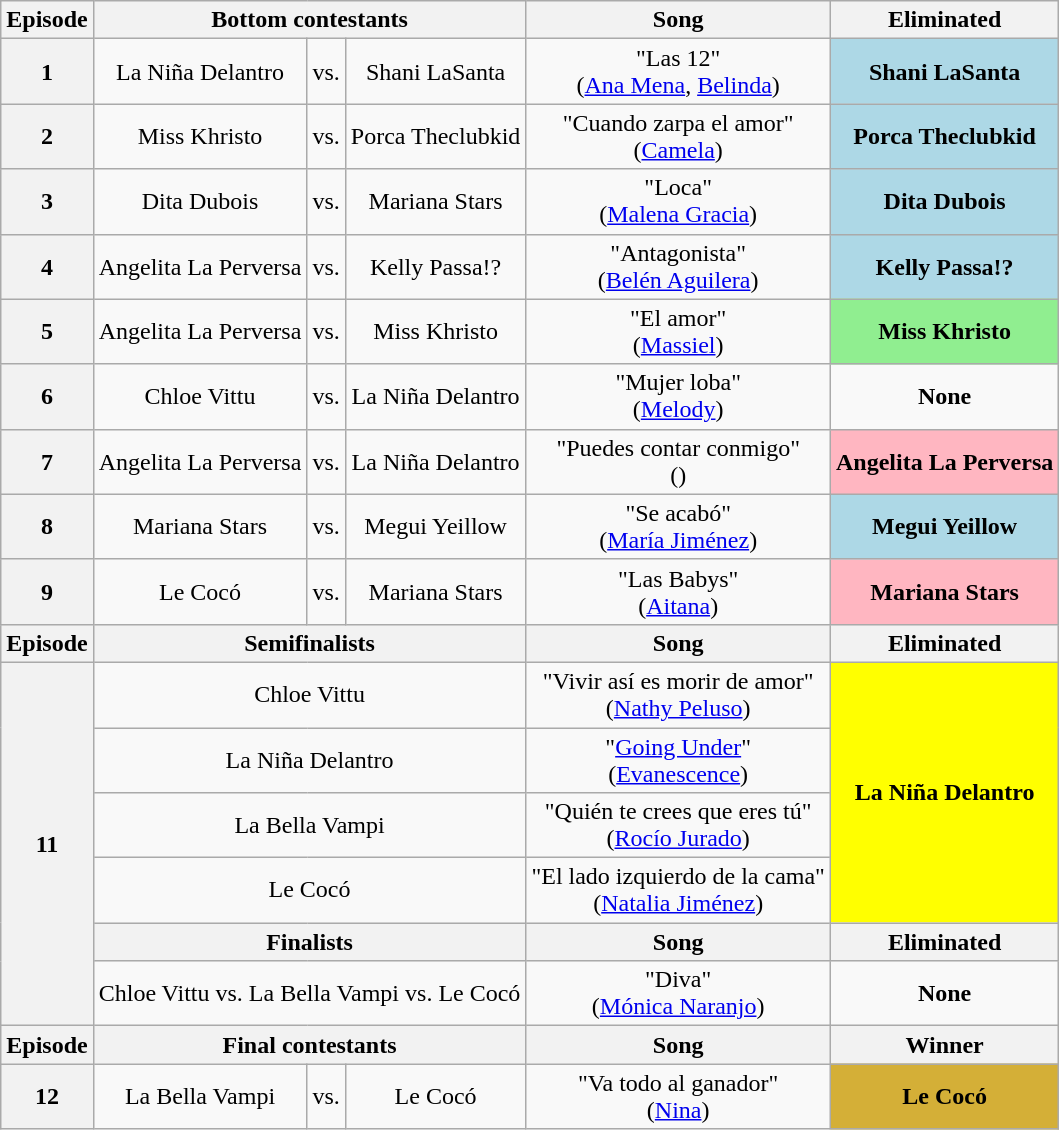<table class="wikitable" style="text-align:center">
<tr>
<th scope="col">Episode</th>
<th scope="col" colspan="3">Bottom contestants</th>
<th scope="col">Song</th>
<th scope="col">Eliminated</th>
</tr>
<tr>
<th scope="row">1</th>
<td nowrap>La Niña Delantro</td>
<td>vs.</td>
<td>Shani LaSanta</td>
<td>"Las 12"<br>(<a href='#'>Ana Mena</a>, <a href='#'>Belinda</a>)</td>
<td bgcolor="lightblue"><strong>Shani LaSanta</strong></td>
</tr>
<tr>
<th scope="row">2</th>
<td>Miss Khristo</td>
<td>vs.</td>
<td>Porca Theclubkid</td>
<td>"Cuando zarpa el amor"<br>(<a href='#'>Camela</a>)</td>
<td bgcolor="lightblue"><strong>Porca Theclubkid</strong></td>
</tr>
<tr>
<th scope="row">3</th>
<td>Dita Dubois</td>
<td>vs.</td>
<td>Mariana Stars</td>
<td>"Loca"<br>(<a href='#'>Malena Gracia</a>)</td>
<td bgcolor="lightblue"><strong>Dita Dubois</strong></td>
</tr>
<tr>
<th scope="row">4</th>
<td nowrap>Angelita La Perversa</td>
<td>vs.</td>
<td>Kelly Passa!?</td>
<td>"Antagonista"<br>(<a href='#'>Belén Aguilera</a>)</td>
<td bgcolor="lightblue"><strong>Kelly Passa!?</strong></td>
</tr>
<tr>
<th scope="row">5</th>
<td>Angelita La Perversa</td>
<td>vs.</td>
<td>Miss Khristo</td>
<td>"El amor"<br>(<a href='#'>Massiel</a>)</td>
<td bgcolor="lightgreen"><strong> Miss Khristo</strong></td>
</tr>
<tr>
<th scope="row">6</th>
<td>Chloe Vittu</td>
<td>vs.</td>
<td>La Niña Delantro</td>
<td>"Mujer loba"<br>(<a href='#'>Melody</a>)</td>
<td><strong> None</strong></td>
</tr>
<tr>
<th scope="row">7</th>
<td>Angelita La Perversa</td>
<td>vs.</td>
<td nowrap>La Niña Delantro</td>
<td>"Puedes contar conmigo"<br>()</td>
<td bgcolor="lightpink" nowrap><strong>Angelita La Perversa</strong></td>
</tr>
<tr>
<th scope="row">8</th>
<td>Mariana Stars</td>
<td>vs.</td>
<td>Megui Yeillow</td>
<td>"Se acabó"<br>(<a href='#'>María Jiménez</a>)</td>
<td bgcolor="lightblue"><strong>Megui Yeillow</strong></td>
</tr>
<tr>
<th scope="row">9</th>
<td>Le Cocó</td>
<td>vs.</td>
<td>Mariana Stars</td>
<td>"Las Babys"<br>(<a href='#'>Aitana</a>)</td>
<td bgcolor="lightpink"><strong>Mariana Stars</strong></td>
</tr>
<tr>
<th scope="col">Episode</th>
<th scope="col" colspan="3">Semifinalists</th>
<th scope="col">Song</th>
<th scope="col">Eliminated</th>
</tr>
<tr>
<th scope="row" rowspan="6">11</th>
<td colspan="3">Chloe Vittu</td>
<td>"Vivir así es morir de amor"<br>(<a href='#'>Nathy Peluso</a>)</td>
<td bgcolor="yellow" rowspan="4"><strong>La Niña Delantro</strong></td>
</tr>
<tr>
<td colspan="3">La Niña Delantro</td>
<td>"<a href='#'>Going Under</a>"<br>(<a href='#'>Evanescence</a>)</td>
</tr>
<tr>
<td colspan="3">La Bella Vampi</td>
<td>"Quién te crees que eres tú"<br>(<a href='#'>Rocío Jurado</a>)</td>
</tr>
<tr>
<td colspan="3">Le Cocó</td>
<td nowrap>"El lado izquierdo de la cama"<br>(<a href='#'>Natalia Jiménez</a>)</td>
</tr>
<tr>
<th scope="col" colspan="3">Finalists</th>
<th scope="col">Song</th>
<th scope="col">Eliminated</th>
</tr>
<tr>
<td colspan="3">Chloe Vittu vs. La Bella Vampi vs. Le Cocó</td>
<td>"Diva"<br>(<a href='#'>Mónica Naranjo</a>)</td>
<td><strong>None</strong></td>
</tr>
<tr>
<th scope="col">Episode</th>
<th scope="col" colspan="3">Final contestants</th>
<th scope="col">Song</th>
<th scope="col">Winner</th>
</tr>
<tr>
<th scope="row">12</th>
<td>La Bella Vampi</td>
<td>vs.</td>
<td>Le Cocó</td>
<td>"Va todo al ganador"<br>(<a href='#'>Nina</a>)</td>
<td bgcolor="#D4AF37"><strong>Le Cocó</strong></td>
</tr>
</table>
